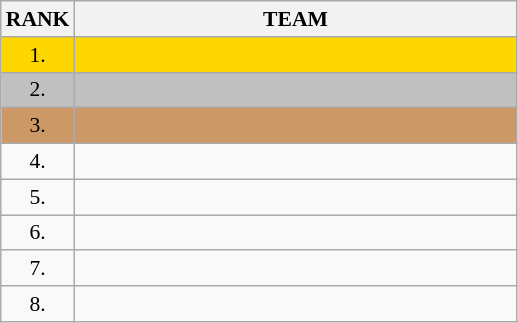<table class="wikitable" style="border-collapse: collapse; font-size: 90%;">
<tr>
<th>RANK</th>
<th align="center" style="width: 20em">TEAM</th>
</tr>
<tr bgcolor=gold>
<td align="center">1.</td>
<td></td>
</tr>
<tr bgcolor=silver>
<td align="center">2.</td>
<td></td>
</tr>
<tr bgcolor=#cc9966>
<td align="center">3.</td>
<td></td>
</tr>
<tr>
<td align="center">4.</td>
<td></td>
</tr>
<tr>
<td align="center">5.</td>
<td></td>
</tr>
<tr>
<td align="center">6.</td>
<td></td>
</tr>
<tr>
<td align="center">7.</td>
<td></td>
</tr>
<tr>
<td align="center">8.</td>
<td></td>
</tr>
</table>
